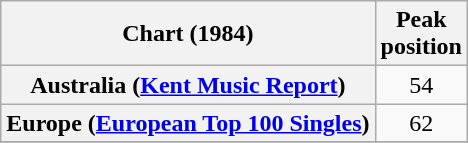<table class="wikitable sortable plainrowheaders" style="text-align:center">
<tr>
<th>Chart (1984)</th>
<th>Peak<br>position</th>
</tr>
<tr>
<th scope="row">Australia (<a href='#'>Kent Music Report</a>)</th>
<td style="text-align:center;">54</td>
</tr>
<tr>
<th scope="row">Europe (<a href='#'>European Top 100 Singles</a>)</th>
<td style="text-align:center;">62</td>
</tr>
<tr>
</tr>
</table>
